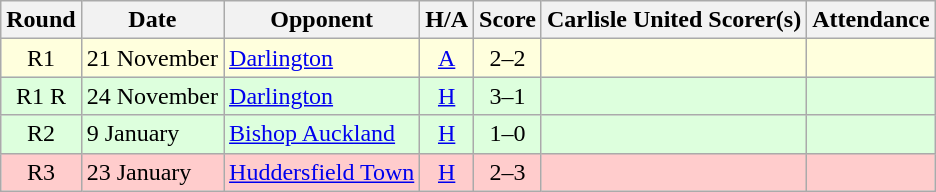<table class="wikitable" style="text-align:center">
<tr>
<th>Round</th>
<th>Date</th>
<th>Opponent</th>
<th>H/A</th>
<th>Score</th>
<th>Carlisle United Scorer(s)</th>
<th>Attendance</th>
</tr>
<tr bgcolor=#ffffdd>
<td>R1</td>
<td align=left>21 November</td>
<td align=left><a href='#'>Darlington</a></td>
<td><a href='#'>A</a></td>
<td>2–2</td>
<td align=left></td>
<td></td>
</tr>
<tr bgcolor=#ddffdd>
<td>R1 R</td>
<td align=left>24 November</td>
<td align=left><a href='#'>Darlington</a></td>
<td><a href='#'>H</a></td>
<td>3–1</td>
<td align=left></td>
<td></td>
</tr>
<tr bgcolor=#ddffdd>
<td>R2</td>
<td align=left>9 January</td>
<td align=left><a href='#'>Bishop Auckland</a></td>
<td><a href='#'>H</a></td>
<td>1–0</td>
<td align=left></td>
<td></td>
</tr>
<tr bgcolor=#FFCCCC>
<td>R3</td>
<td align=left>23 January</td>
<td align=left><a href='#'>Huddersfield Town</a></td>
<td><a href='#'>H</a></td>
<td>2–3</td>
<td align=left></td>
<td></td>
</tr>
</table>
